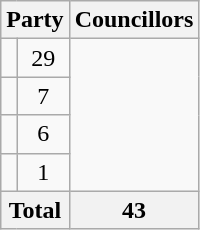<table class="wikitable">
<tr>
<th colspan=2>Party</th>
<th>Councillors</th>
</tr>
<tr>
<td></td>
<td align=center>29</td>
</tr>
<tr>
<td></td>
<td align=center>7</td>
</tr>
<tr>
<td></td>
<td align=center>6</td>
</tr>
<tr>
<td></td>
<td align=center>1</td>
</tr>
<tr>
<th colspan=2>Total</th>
<th align=center>43</th>
</tr>
</table>
